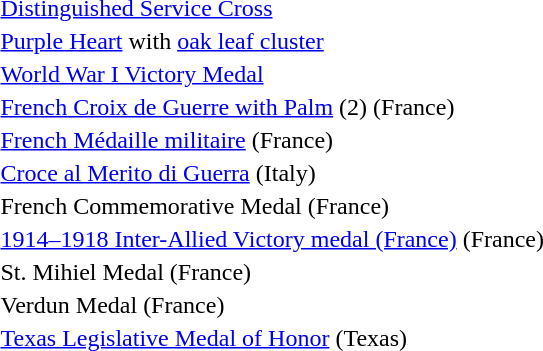<table>
<tr>
<td></td>
<td><a href='#'>Distinguished Service Cross</a></td>
</tr>
<tr>
<td></td>
<td><a href='#'>Purple Heart</a> with <a href='#'>oak leaf cluster</a></td>
</tr>
<tr>
<td></td>
<td><a href='#'>World War I Victory Medal</a></td>
</tr>
<tr>
<td></td>
<td><a href='#'>French Croix de Guerre with Palm</a> (2) (France)</td>
</tr>
<tr>
<td></td>
<td><a href='#'>French Médaille militaire</a> (France)</td>
</tr>
<tr>
<td></td>
<td><a href='#'>Croce al Merito di Guerra</a> (Italy)</td>
</tr>
<tr>
<td></td>
<td>French Commemorative Medal (France)</td>
</tr>
<tr>
<td></td>
<td><a href='#'>1914–1918 Inter-Allied Victory medal (France)</a> (France)</td>
</tr>
<tr>
<td></td>
<td>St. Mihiel Medal (France)</td>
</tr>
<tr>
<td></td>
<td>Verdun Medal (France)</td>
</tr>
<tr>
<td></td>
<td><a href='#'>Texas Legislative Medal of Honor</a> (Texas)</td>
</tr>
</table>
